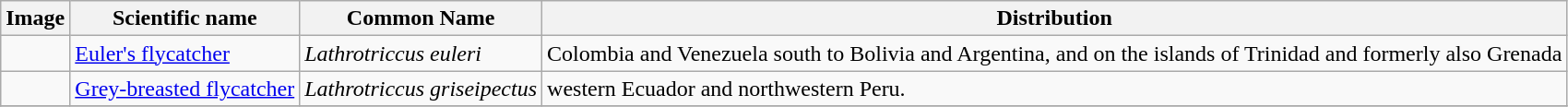<table class="wikitable">
<tr>
<th>Image</th>
<th>Scientific name</th>
<th>Common Name</th>
<th>Distribution</th>
</tr>
<tr>
<td></td>
<td><a href='#'>Euler's flycatcher</a></td>
<td><em>Lathrotriccus euleri</em></td>
<td>Colombia and Venezuela south to Bolivia and Argentina, and on the islands of Trinidad and formerly also Grenada</td>
</tr>
<tr>
<td></td>
<td><a href='#'>Grey-breasted flycatcher</a></td>
<td><em>Lathrotriccus griseipectus</em></td>
<td>western Ecuador and northwestern Peru.</td>
</tr>
<tr>
</tr>
</table>
